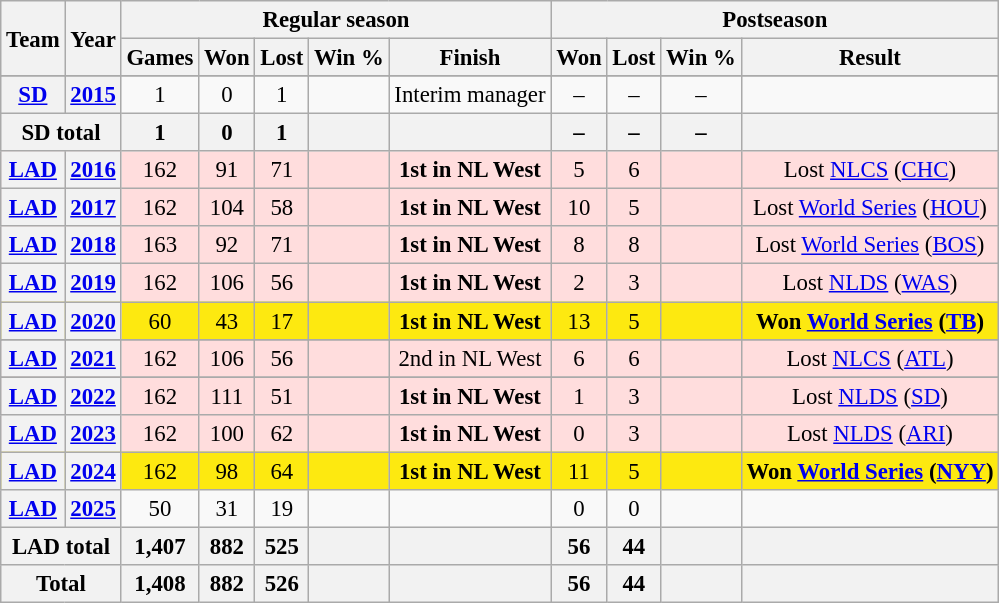<table class="wikitable" style="font-size: 95%; text-align:center;">
<tr>
<th rowspan="2">Team</th>
<th rowspan="2">Year</th>
<th colspan="5">Regular season</th>
<th colspan="4">Postseason</th>
</tr>
<tr>
<th>Games</th>
<th>Won</th>
<th>Lost</th>
<th>Win %</th>
<th>Finish</th>
<th>Won</th>
<th>Lost</th>
<th>Win %</th>
<th>Result</th>
</tr>
<tr>
</tr>
<tr>
<th><a href='#'>SD</a></th>
<th><a href='#'>2015</a></th>
<td>1</td>
<td>0</td>
<td>1</td>
<td></td>
<td>Interim manager</td>
<td>–</td>
<td>–</td>
<td>–</td>
<td></td>
</tr>
<tr>
<th colspan="2">SD total</th>
<th>1</th>
<th>0</th>
<th>1</th>
<th></th>
<th></th>
<th>–</th>
<th>–</th>
<th>–</th>
<th></th>
</tr>
<tr ! style="background:#fdd;">
<th><a href='#'>LAD</a></th>
<th><a href='#'>2016</a></th>
<td>162</td>
<td>91</td>
<td>71</td>
<td></td>
<td><strong>1st in NL West</strong></td>
<td>5</td>
<td>6</td>
<td></td>
<td>Lost <a href='#'>NLCS</a> (<a href='#'>CHC</a>)</td>
</tr>
<tr ! style="background:#fdd;">
<th><a href='#'>LAD</a></th>
<th><a href='#'>2017</a></th>
<td>162</td>
<td>104</td>
<td>58</td>
<td></td>
<td><strong>1st in NL West</strong></td>
<td>10</td>
<td>5</td>
<td></td>
<td>Lost <a href='#'>World Series</a> (<a href='#'>HOU</a>)</td>
</tr>
<tr ! style="background:#fdd;">
<th><a href='#'>LAD</a></th>
<th><a href='#'>2018</a></th>
<td>163</td>
<td>92</td>
<td>71</td>
<td></td>
<td><strong>1st in NL West</strong></td>
<td>8</td>
<td>8</td>
<td></td>
<td>Lost <a href='#'>World Series</a> (<a href='#'>BOS</a>)</td>
</tr>
<tr ! style="background:#fdd;">
<th><a href='#'>LAD</a></th>
<th><a href='#'>2019</a></th>
<td>162</td>
<td>106</td>
<td>56</td>
<td></td>
<td><strong>1st in NL West</strong></td>
<td>2</td>
<td>3</td>
<td></td>
<td>Lost <a href='#'>NLDS</a> (<a href='#'>WAS</a>)</td>
</tr>
<tr ! style="background:#FDE910;">
<th><a href='#'>LAD</a></th>
<th><a href='#'>2020</a></th>
<td>60</td>
<td>43</td>
<td>17</td>
<td></td>
<td><strong>1st in NL West</strong></td>
<td>13</td>
<td>5</td>
<td></td>
<td><strong>Won <a href='#'>World Series</a> (<a href='#'>TB</a>)</strong></td>
</tr>
<tr>
</tr>
<tr ! style="background:#fdd;">
<th><a href='#'>LAD</a></th>
<th><a href='#'>2021</a></th>
<td>162</td>
<td>106</td>
<td>56</td>
<td></td>
<td>2nd in NL West</td>
<td>6</td>
<td>6</td>
<td></td>
<td>Lost <a href='#'>NLCS</a> (<a href='#'>ATL</a>)</td>
</tr>
<tr>
</tr>
<tr ! style="background:#fdd;">
<th><a href='#'>LAD</a></th>
<th><a href='#'>2022</a></th>
<td>162</td>
<td>111</td>
<td>51</td>
<td></td>
<td><strong>1st in NL West</strong></td>
<td>1</td>
<td>3</td>
<td></td>
<td>Lost <a href='#'>NLDS</a> (<a href='#'>SD</a>)</td>
</tr>
<tr ! style="background:#fdd;">
<th><a href='#'>LAD</a></th>
<th><a href='#'>2023</a></th>
<td>162</td>
<td>100</td>
<td>62</td>
<td></td>
<td><strong>1st in NL West</strong></td>
<td>0</td>
<td>3</td>
<td></td>
<td>Lost <a href='#'>NLDS</a> (<a href='#'>ARI</a>)</td>
</tr>
<tr ! style="background:#FDE910;">
<th><a href='#'>LAD</a></th>
<th><a href='#'>2024</a></th>
<td>162</td>
<td>98</td>
<td>64</td>
<td></td>
<td><strong>1st in NL West</strong></td>
<td>11</td>
<td>5</td>
<td></td>
<td><strong>Won <a href='#'>World Series</a> (<a href='#'>NYY</a>)</strong></td>
</tr>
<tr>
<th><a href='#'>LAD</a></th>
<th><a href='#'>2025</a></th>
<td>50</td>
<td>31</td>
<td>19</td>
<td></td>
<td></td>
<td>0</td>
<td>0</td>
<td></td>
<td></td>
</tr>
<tr>
<th colspan="2">LAD total</th>
<th>1,407</th>
<th>882</th>
<th>525</th>
<th></th>
<th></th>
<th>56</th>
<th>44</th>
<th></th>
<th></th>
</tr>
<tr>
<th colspan="2">Total </th>
<th>1,408</th>
<th>882</th>
<th>526</th>
<th></th>
<th></th>
<th>56</th>
<th>44</th>
<th></th>
<th></th>
</tr>
</table>
